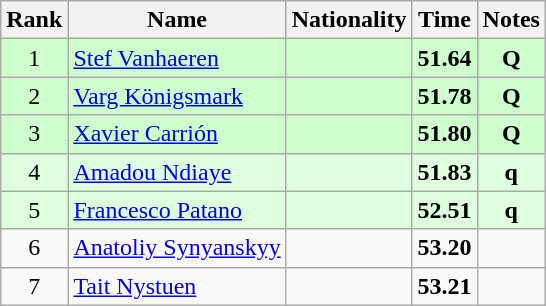<table class="wikitable sortable" style="text-align:center">
<tr>
<th>Rank</th>
<th>Name</th>
<th>Nationality</th>
<th>Time</th>
<th>Notes</th>
</tr>
<tr bgcolor=ccffcc>
<td>1</td>
<td align=left><a href='#'>Stef Vanhaeren</a></td>
<td align=left></td>
<td><strong>51.64</strong></td>
<td><strong>Q</strong></td>
</tr>
<tr bgcolor=ccffcc>
<td>2</td>
<td align=left><a href='#'>Varg Königsmark</a></td>
<td align=left></td>
<td><strong>51.78</strong></td>
<td><strong>Q</strong></td>
</tr>
<tr bgcolor=ccffcc>
<td>3</td>
<td align=left><a href='#'>Xavier Carrión</a></td>
<td align=left></td>
<td><strong>51.80</strong></td>
<td><strong>Q</strong></td>
</tr>
<tr bgcolor=ddffdd>
<td>4</td>
<td align=left><a href='#'>Amadou Ndiaye</a></td>
<td align=left></td>
<td><strong>51.83</strong></td>
<td><strong>q</strong></td>
</tr>
<tr bgcolor=ddffdd>
<td>5</td>
<td align=left><a href='#'>Francesco Patano</a></td>
<td align=left></td>
<td><strong>52.51</strong></td>
<td><strong>q</strong></td>
</tr>
<tr>
<td>6</td>
<td align=left><a href='#'>Anatoliy Synyanskyy</a></td>
<td align=left></td>
<td><strong>53.20</strong></td>
<td></td>
</tr>
<tr>
<td>7</td>
<td align=left><a href='#'>Tait Nystuen</a></td>
<td align=left></td>
<td><strong>53.21</strong></td>
<td></td>
</tr>
</table>
